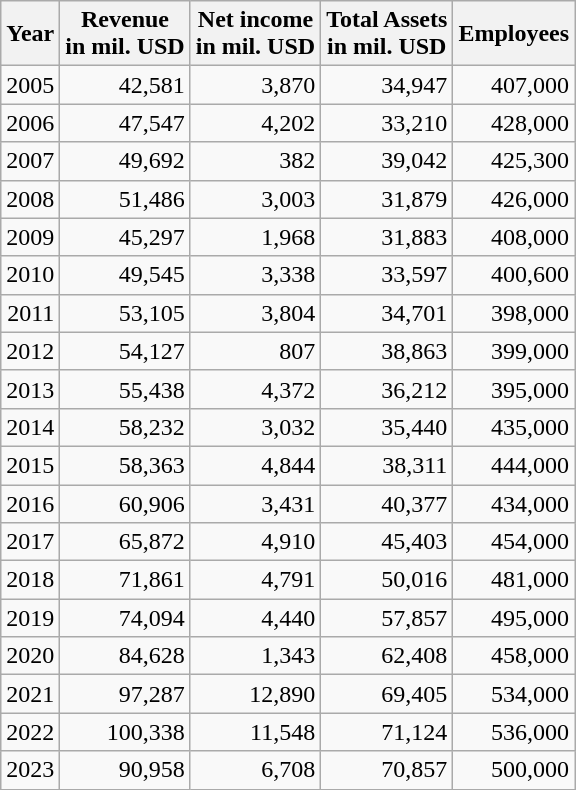<table class="wikitable float-left" style="text-align: right;">
<tr>
<th>Year</th>
<th>Revenue<br>in mil. USD</th>
<th>Net income<br>in mil. USD</th>
<th>Total Assets<br>in mil. USD</th>
<th>Employees</th>
</tr>
<tr>
<td>2005</td>
<td>42,581</td>
<td>3,870</td>
<td>34,947</td>
<td>407,000</td>
</tr>
<tr>
<td>2006</td>
<td>47,547</td>
<td>4,202</td>
<td>33,210</td>
<td>428,000</td>
</tr>
<tr>
<td>2007</td>
<td>49,692</td>
<td>382</td>
<td>39,042</td>
<td>425,300</td>
</tr>
<tr>
<td>2008</td>
<td>51,486</td>
<td>3,003</td>
<td>31,879</td>
<td>426,000</td>
</tr>
<tr>
<td>2009</td>
<td>45,297</td>
<td>1,968</td>
<td>31,883</td>
<td>408,000</td>
</tr>
<tr>
<td>2010</td>
<td>49,545</td>
<td>3,338</td>
<td>33,597</td>
<td>400,600</td>
</tr>
<tr>
<td>2011</td>
<td>53,105</td>
<td>3,804</td>
<td>34,701</td>
<td>398,000</td>
</tr>
<tr>
<td>2012</td>
<td>54,127</td>
<td>807</td>
<td>38,863</td>
<td>399,000</td>
</tr>
<tr>
<td>2013</td>
<td>55,438</td>
<td>4,372</td>
<td>36,212</td>
<td>395,000</td>
</tr>
<tr>
<td>2014</td>
<td>58,232</td>
<td>3,032</td>
<td>35,440</td>
<td>435,000</td>
</tr>
<tr>
<td>2015</td>
<td>58,363</td>
<td>4,844</td>
<td>38,311</td>
<td>444,000</td>
</tr>
<tr>
<td>2016</td>
<td>60,906</td>
<td>3,431</td>
<td>40,377</td>
<td>434,000</td>
</tr>
<tr>
<td>2017</td>
<td>65,872</td>
<td>4,910</td>
<td>45,403</td>
<td>454,000</td>
</tr>
<tr>
<td>2018</td>
<td>71,861</td>
<td>4,791</td>
<td>50,016</td>
<td>481,000</td>
</tr>
<tr>
<td>2019</td>
<td>74,094</td>
<td>4,440</td>
<td>57,857</td>
<td>495,000</td>
</tr>
<tr>
<td>2020</td>
<td>84,628</td>
<td>1,343</td>
<td>62,408</td>
<td>458,000</td>
</tr>
<tr>
<td>2021</td>
<td>97,287</td>
<td>12,890</td>
<td>69,405</td>
<td>534,000</td>
</tr>
<tr>
<td>2022</td>
<td>100,338</td>
<td>11,548</td>
<td>71,124</td>
<td>536,000</td>
</tr>
<tr>
<td>2023</td>
<td>90,958</td>
<td>6,708</td>
<td>70,857</td>
<td>500,000</td>
</tr>
</table>
